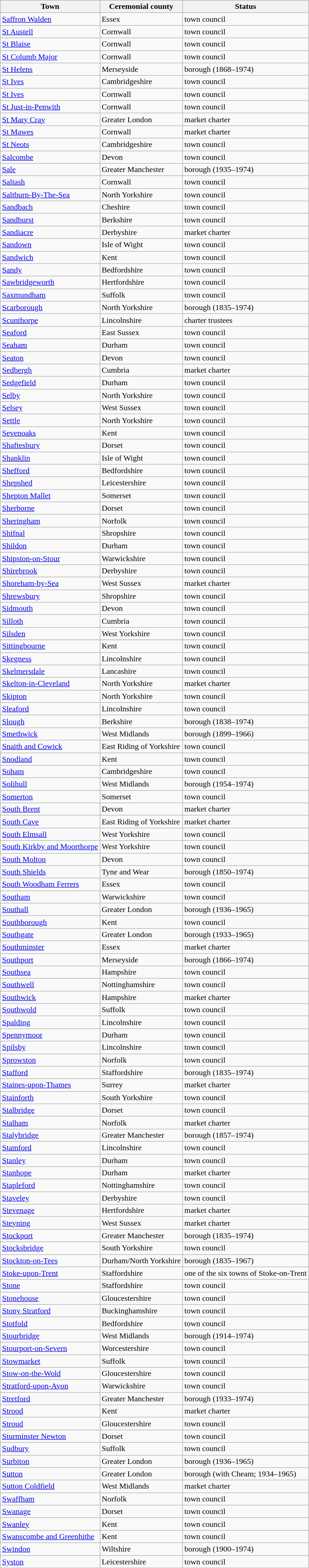<table class="wikitable sortable">
<tr>
<th>Town</th>
<th>Ceremonial county</th>
<th>Status</th>
</tr>
<tr>
<td><a href='#'>Saffron Walden</a></td>
<td>Essex</td>
<td>town council</td>
</tr>
<tr>
<td><a href='#'>St Austell</a></td>
<td>Cornwall</td>
<td>town council</td>
</tr>
<tr>
<td><a href='#'>St Blaise</a></td>
<td>Cornwall</td>
<td>town council</td>
</tr>
<tr>
<td><a href='#'>St Columb Major</a></td>
<td>Cornwall</td>
<td>town council</td>
</tr>
<tr>
<td><a href='#'>St Helens</a></td>
<td>Merseyside</td>
<td>borough (1868–1974)</td>
</tr>
<tr>
<td><a href='#'>St Ives</a></td>
<td>Cambridgeshire</td>
<td>town council</td>
</tr>
<tr>
<td><a href='#'>St Ives</a></td>
<td>Cornwall</td>
<td>town council</td>
</tr>
<tr>
<td><a href='#'>St Just-in-Penwith</a></td>
<td>Cornwall</td>
<td>town council</td>
</tr>
<tr>
<td><a href='#'>St Mary Cray</a></td>
<td>Greater London</td>
<td>market charter</td>
</tr>
<tr>
<td><a href='#'>St Mawes</a></td>
<td>Cornwall</td>
<td>market charter</td>
</tr>
<tr>
<td><a href='#'>St Neots</a></td>
<td>Cambridgeshire</td>
<td>town council</td>
</tr>
<tr>
<td><a href='#'>Salcombe</a></td>
<td>Devon</td>
<td>town council</td>
</tr>
<tr>
<td><a href='#'>Sale</a></td>
<td>Greater Manchester</td>
<td>borough (1935–1974)</td>
</tr>
<tr>
<td><a href='#'>Saltash</a></td>
<td>Cornwall</td>
<td>town council</td>
</tr>
<tr>
<td><a href='#'>Saltburn-By-The-Sea</a></td>
<td>North Yorkshire</td>
<td>town council</td>
</tr>
<tr>
<td><a href='#'>Sandbach</a></td>
<td>Cheshire</td>
<td>town council</td>
</tr>
<tr>
<td><a href='#'>Sandhurst</a></td>
<td>Berkshire</td>
<td>town council</td>
</tr>
<tr>
<td><a href='#'>Sandiacre</a></td>
<td>Derbyshire</td>
<td>market charter</td>
</tr>
<tr>
<td><a href='#'>Sandown</a></td>
<td>Isle of Wight</td>
<td>town council</td>
</tr>
<tr>
<td><a href='#'>Sandwich</a></td>
<td>Kent</td>
<td>town council</td>
</tr>
<tr>
<td><a href='#'>Sandy</a></td>
<td>Bedfordshire</td>
<td>town council</td>
</tr>
<tr>
<td><a href='#'>Sawbridgeworth</a></td>
<td>Hertfordshire</td>
<td>town council</td>
</tr>
<tr>
<td><a href='#'>Saxmundham</a></td>
<td>Suffolk</td>
<td>town council</td>
</tr>
<tr>
<td><a href='#'>Scarborough</a></td>
<td>North Yorkshire</td>
<td>borough (1835–1974)</td>
</tr>
<tr>
<td><a href='#'>Scunthorpe</a></td>
<td>Lincolnshire</td>
<td>charter trustees</td>
</tr>
<tr>
<td><a href='#'>Seaford</a></td>
<td>East Sussex</td>
<td>town council</td>
</tr>
<tr>
<td><a href='#'>Seaham</a></td>
<td>Durham</td>
<td>town council</td>
</tr>
<tr>
<td><a href='#'>Seaton</a></td>
<td>Devon</td>
<td>town council</td>
</tr>
<tr>
<td><a href='#'>Sedbergh</a></td>
<td>Cumbria</td>
<td>market charter</td>
</tr>
<tr>
<td><a href='#'>Sedgefield</a></td>
<td>Durham</td>
<td>town council</td>
</tr>
<tr>
<td><a href='#'>Selby</a></td>
<td>North Yorkshire</td>
<td>town council</td>
</tr>
<tr>
<td><a href='#'>Selsey</a></td>
<td>West Sussex</td>
<td>town council</td>
</tr>
<tr>
<td><a href='#'>Settle</a></td>
<td>North Yorkshire</td>
<td>town council</td>
</tr>
<tr>
<td><a href='#'>Sevenoaks</a></td>
<td>Kent</td>
<td>town council</td>
</tr>
<tr>
<td><a href='#'>Shaftesbury</a></td>
<td>Dorset</td>
<td>town council</td>
</tr>
<tr>
<td><a href='#'>Shanklin</a></td>
<td>Isle of Wight</td>
<td>town council</td>
</tr>
<tr>
<td><a href='#'>Shefford</a></td>
<td>Bedfordshire</td>
<td>town council</td>
</tr>
<tr>
<td><a href='#'>Shepshed</a></td>
<td>Leicestershire</td>
<td>town council</td>
</tr>
<tr>
<td><a href='#'>Shepton Mallet</a></td>
<td>Somerset</td>
<td>town council</td>
</tr>
<tr>
<td><a href='#'>Sherborne</a></td>
<td>Dorset</td>
<td>town council</td>
</tr>
<tr>
<td><a href='#'>Sheringham</a></td>
<td>Norfolk</td>
<td>town council</td>
</tr>
<tr>
<td><a href='#'>Shifnal</a></td>
<td>Shropshire</td>
<td>town council</td>
</tr>
<tr>
<td><a href='#'>Shildon</a></td>
<td>Durham</td>
<td>town council</td>
</tr>
<tr>
<td><a href='#'>Shipston-on-Stour</a></td>
<td>Warwickshire</td>
<td>town council</td>
</tr>
<tr>
<td><a href='#'>Shirebrook</a></td>
<td>Derbyshire</td>
<td>town council</td>
</tr>
<tr>
<td><a href='#'>Shoreham-by-Sea</a></td>
<td>West Sussex</td>
<td>market charter</td>
</tr>
<tr>
<td><a href='#'>Shrewsbury</a></td>
<td>Shropshire</td>
<td>town council</td>
</tr>
<tr>
<td><a href='#'>Sidmouth</a></td>
<td>Devon</td>
<td>town council</td>
</tr>
<tr>
<td><a href='#'>Silloth</a></td>
<td>Cumbria</td>
<td>town council</td>
</tr>
<tr>
<td><a href='#'>Silsden</a></td>
<td>West Yorkshire</td>
<td>town council</td>
</tr>
<tr>
</tr>
<tr>
<td><a href='#'>Sittingbourne</a></td>
<td>Kent</td>
<td>town council</td>
</tr>
<tr>
<td><a href='#'>Skegness</a></td>
<td>Lincolnshire</td>
<td>town council</td>
</tr>
<tr>
<td><a href='#'>Skelmersdale</a></td>
<td>Lancashire</td>
<td>town council</td>
</tr>
<tr>
<td><a href='#'>Skelton-in-Cleveland</a></td>
<td>North Yorkshire</td>
<td>market charter</td>
</tr>
<tr>
<td><a href='#'>Skipton</a></td>
<td>North Yorkshire</td>
<td>town council</td>
</tr>
<tr>
<td><a href='#'>Sleaford</a></td>
<td>Lincolnshire</td>
<td>town council</td>
</tr>
<tr>
<td><a href='#'>Slough</a></td>
<td>Berkshire</td>
<td>borough (1838–1974)</td>
</tr>
<tr>
<td><a href='#'>Smethwick</a></td>
<td>West Midlands</td>
<td>borough (1899–1966)</td>
</tr>
<tr>
<td><a href='#'>Snaith and Cowick</a></td>
<td>East Riding of Yorkshire</td>
<td>town council</td>
</tr>
<tr>
<td><a href='#'>Snodland</a></td>
<td>Kent</td>
<td>town council</td>
</tr>
<tr>
<td><a href='#'>Soham</a></td>
<td>Cambridgeshire</td>
<td>town council</td>
</tr>
<tr>
<td><a href='#'>Solihull</a></td>
<td>West Midlands</td>
<td>borough (1954–1974)</td>
</tr>
<tr>
<td><a href='#'>Somerton</a></td>
<td>Somerset</td>
<td>town council</td>
</tr>
<tr>
<td><a href='#'>South Brent</a></td>
<td>Devon</td>
<td>market charter</td>
</tr>
<tr>
<td><a href='#'>South Cave</a></td>
<td>East Riding of Yorkshire</td>
<td>market charter</td>
</tr>
<tr>
<td><a href='#'>South Elmsall</a></td>
<td>West Yorkshire</td>
<td>town council</td>
</tr>
<tr>
<td><a href='#'>South Kirkby and Moorthorpe</a></td>
<td>West Yorkshire</td>
<td>town council</td>
</tr>
<tr>
<td><a href='#'>South Molton</a></td>
<td>Devon</td>
<td>town council</td>
</tr>
<tr>
<td><a href='#'>South Shields</a></td>
<td>Tyne and Wear</td>
<td>borough (1850–1974)</td>
</tr>
<tr>
<td><a href='#'>South Woodham Ferrers</a></td>
<td>Essex</td>
<td>town council</td>
</tr>
<tr>
<td><a href='#'>Southam</a></td>
<td>Warwickshire</td>
<td>town council</td>
</tr>
<tr>
<td><a href='#'>Southall</a></td>
<td>Greater London</td>
<td>borough (1936–1965)</td>
</tr>
<tr>
<td><a href='#'>Southborough</a></td>
<td>Kent</td>
<td>town council</td>
</tr>
<tr>
<td><a href='#'>Southgate</a></td>
<td>Greater London</td>
<td>borough (1933–1965)</td>
</tr>
<tr>
<td><a href='#'>Southminster</a></td>
<td>Essex</td>
<td>market charter</td>
</tr>
<tr>
<td><a href='#'>Southport</a></td>
<td>Merseyside</td>
<td>borough (1866–1974)</td>
</tr>
<tr>
<td><a href='#'>Southsea</a></td>
<td>Hampshire</td>
<td>town council</td>
</tr>
<tr>
<td><a href='#'>Southwell</a></td>
<td>Nottinghamshire</td>
<td>town council</td>
</tr>
<tr>
<td><a href='#'>Southwick</a></td>
<td>Hampshire</td>
<td>market charter</td>
</tr>
<tr>
<td><a href='#'>Southwold</a></td>
<td>Suffolk</td>
<td>town council</td>
</tr>
<tr>
<td><a href='#'>Spalding</a></td>
<td>Lincolnshire</td>
<td>town council</td>
</tr>
<tr>
<td><a href='#'>Spennymoor</a></td>
<td>Durham</td>
<td>town council</td>
</tr>
<tr>
<td><a href='#'>Spilsby</a></td>
<td>Lincolnshire</td>
<td>town council</td>
</tr>
<tr>
<td><a href='#'>Sprowston</a></td>
<td>Norfolk</td>
<td>town council</td>
</tr>
<tr>
<td><a href='#'>Stafford</a></td>
<td>Staffordshire</td>
<td>borough (1835–1974)</td>
</tr>
<tr>
<td><a href='#'>Staines-upon-Thames</a></td>
<td>Surrey</td>
<td>market charter</td>
</tr>
<tr>
<td><a href='#'>Stainforth</a></td>
<td>South Yorkshire</td>
<td>town council</td>
</tr>
<tr>
<td><a href='#'>Stalbridge</a></td>
<td>Dorset</td>
<td>town council</td>
</tr>
<tr>
<td><a href='#'>Stalham</a></td>
<td>Norfolk</td>
<td>market charter</td>
</tr>
<tr>
<td><a href='#'>Stalybridge</a></td>
<td>Greater Manchester</td>
<td>borough (1857–1974)</td>
</tr>
<tr>
<td><a href='#'>Stamford</a></td>
<td>Lincolnshire</td>
<td>town council</td>
</tr>
<tr>
<td><a href='#'>Stanley</a></td>
<td>Durham</td>
<td>town council</td>
</tr>
<tr>
<td><a href='#'>Stanhope</a></td>
<td>Durham</td>
<td>market charter</td>
</tr>
<tr>
<td><a href='#'>Stapleford</a></td>
<td>Nottinghamshire</td>
<td>town council</td>
</tr>
<tr>
<td><a href='#'>Staveley</a></td>
<td>Derbyshire</td>
<td>town council</td>
</tr>
<tr>
<td><a href='#'>Stevenage</a></td>
<td>Hertfordshire</td>
<td>market charter</td>
</tr>
<tr>
<td><a href='#'>Steyning</a></td>
<td>West Sussex</td>
<td>market charter</td>
</tr>
<tr>
<td><a href='#'>Stockport</a></td>
<td>Greater Manchester</td>
<td>borough (1835–1974)</td>
</tr>
<tr>
<td><a href='#'>Stocksbridge</a></td>
<td>South Yorkshire</td>
<td>town council</td>
</tr>
<tr>
<td><a href='#'>Stockton-on-Tees</a></td>
<td>Durham/North Yorkshire</td>
<td>borough (1835–1967)</td>
</tr>
<tr>
<td><a href='#'>Stoke-upon-Trent</a></td>
<td>Staffordshire</td>
<td>one of the six towns of Stoke-on-Trent</td>
</tr>
<tr>
<td><a href='#'>Stone</a></td>
<td>Staffordshire</td>
<td>town council</td>
</tr>
<tr>
<td><a href='#'>Stonehouse</a></td>
<td>Gloucestershire</td>
<td>town council</td>
</tr>
<tr>
<td><a href='#'>Stony Stratford</a></td>
<td>Buckinghamshire</td>
<td>town council</td>
</tr>
<tr>
<td><a href='#'>Stotfold</a></td>
<td>Bedfordshire</td>
<td>town council</td>
</tr>
<tr>
<td><a href='#'>Stourbridge</a></td>
<td>West Midlands</td>
<td>borough (1914–1974)</td>
</tr>
<tr>
<td><a href='#'>Stourport-on-Severn</a></td>
<td>Worcestershire</td>
<td>town council</td>
</tr>
<tr>
<td><a href='#'>Stowmarket</a></td>
<td>Suffolk</td>
<td>town council</td>
</tr>
<tr>
<td><a href='#'>Stow-on-the-Wold</a></td>
<td>Gloucestershire</td>
<td>town council</td>
</tr>
<tr>
<td><a href='#'>Stratford-upon-Avon</a></td>
<td>Warwickshire</td>
<td>town council</td>
</tr>
<tr>
<td><a href='#'>Stretford</a></td>
<td>Greater Manchester</td>
<td>borough (1933–1974)</td>
</tr>
<tr>
<td><a href='#'>Strood</a></td>
<td>Kent</td>
<td>market charter</td>
</tr>
<tr>
<td><a href='#'>Stroud</a></td>
<td>Gloucestershire</td>
<td>town council</td>
</tr>
<tr>
<td><a href='#'>Sturminster Newton</a></td>
<td>Dorset</td>
<td>town council</td>
</tr>
<tr>
<td><a href='#'>Sudbury</a></td>
<td>Suffolk</td>
<td>town council</td>
</tr>
<tr>
<td><a href='#'>Surbiton</a></td>
<td>Greater London</td>
<td>borough (1936–1965)</td>
</tr>
<tr>
<td><a href='#'>Sutton</a></td>
<td>Greater London</td>
<td>borough (with Cheam; 1934–1965)</td>
</tr>
<tr>
<td><a href='#'>Sutton Coldfield</a></td>
<td>West Midlands</td>
<td>market charter</td>
</tr>
<tr>
<td><a href='#'>Swaffham</a></td>
<td>Norfolk</td>
<td>town council</td>
</tr>
<tr>
<td><a href='#'>Swanage</a></td>
<td>Dorset</td>
<td>town council</td>
</tr>
<tr>
<td><a href='#'>Swanley</a></td>
<td>Kent</td>
<td>town council</td>
</tr>
<tr>
<td><a href='#'>Swanscombe and Greenhithe</a></td>
<td>Kent</td>
<td>town council</td>
</tr>
<tr>
<td><a href='#'>Swindon</a></td>
<td>Wiltshire</td>
<td>borough (1900–1974)</td>
</tr>
<tr>
<td><a href='#'>Syston</a></td>
<td>Leicestershire</td>
<td>town council</td>
</tr>
</table>
